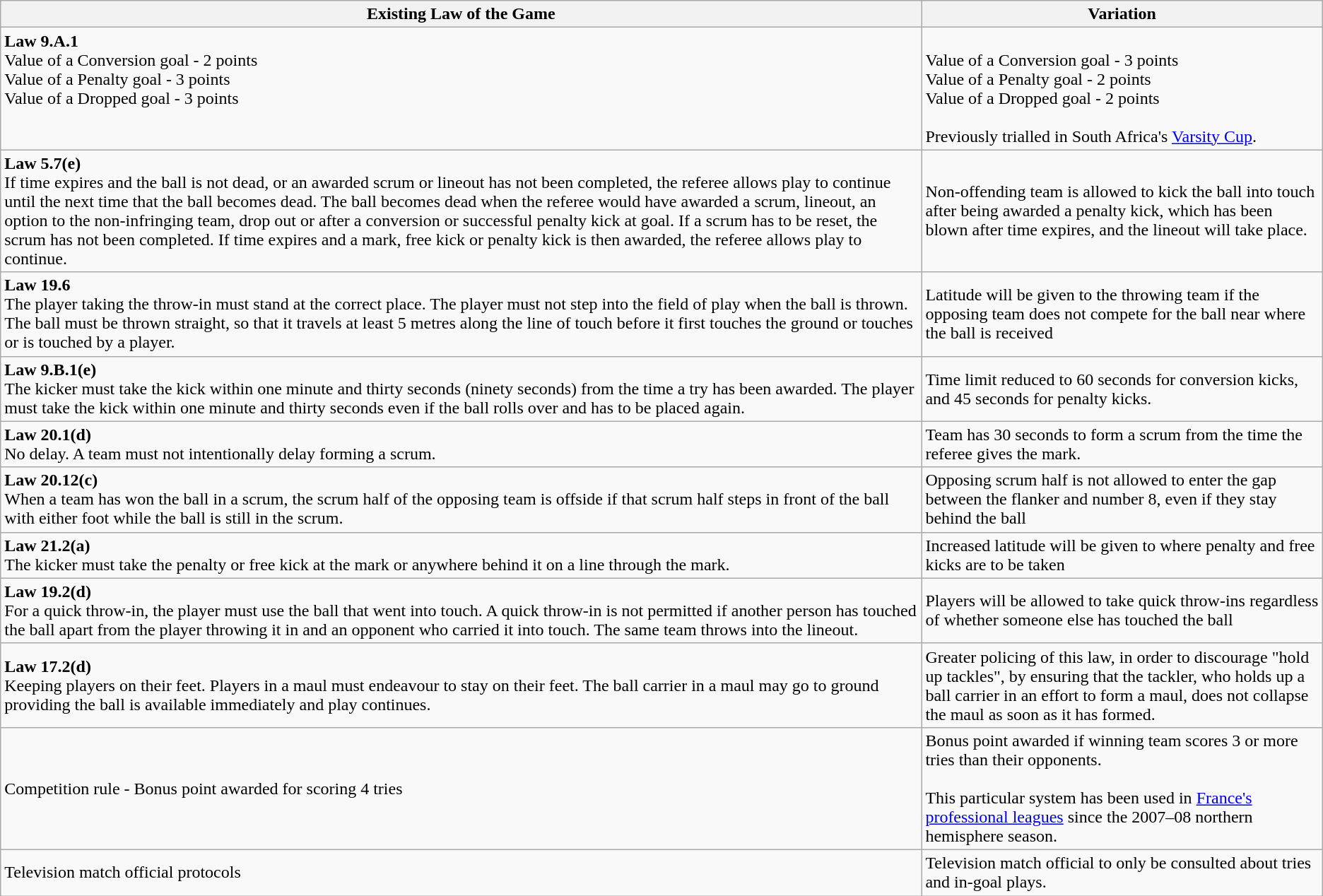<table class="wikitable">
<tr>
<th>Existing Law of the Game</th>
<th>Variation</th>
</tr>
<tr>
<td><strong>Law 9.A.1</strong><br>Value of a Conversion goal - 2 points<br>Value of a Penalty goal - 3 points<br>Value of a Dropped goal - 3 points<br><br><br></td>
<td><br>Value of a Conversion goal - 3 points<br>Value of a Penalty goal - 2 points<br>Value of a Dropped goal - 2 points<br><br>Previously trialled in South Africa's <a href='#'>Varsity Cup</a>.</td>
</tr>
<tr>
<td><strong>Law 5.7(e)</strong><br>If time expires and the ball is not dead, or an awarded scrum or lineout has not been completed, the referee allows play to continue until the next time that the ball becomes dead. The ball becomes dead when the referee would have awarded a scrum, lineout, an option to the non-infringing team, drop out or after a conversion or successful penalty kick at goal. If a scrum has to be reset, the scrum has not been completed. If time expires and a mark, free kick or penalty kick is then awarded, the referee allows play to continue.</td>
<td>Non-offending team is allowed to kick the ball into touch after being awarded a penalty kick, which has been blown after time expires, and the lineout will take place.</td>
</tr>
<tr>
<td><strong>Law 19.6</strong><br>The player taking the throw-in must stand at the correct place. The player must not step into the field of play when the ball is thrown. The ball must be thrown straight, so that it travels at least 5 metres along the line of touch before it first touches the ground or touches or is touched by a player.</td>
<td>Latitude will be given to the throwing team if the opposing team does not compete for the ball near where the ball is received</td>
</tr>
<tr>
<td><strong>Law 9.B.1(e)</strong><br>The kicker must take the kick within one minute and thirty seconds (ninety seconds) from the time a try has been awarded. The player must take the kick within one minute and thirty seconds even if the ball rolls over and has to be placed again.</td>
<td>Time limit reduced to 60 seconds for conversion kicks, and 45 seconds for penalty kicks.</td>
</tr>
<tr>
<td><strong>Law 20.1(d)</strong><br>No delay. A team must not intentionally delay forming a scrum.</td>
<td>Team has 30 seconds to form a scrum from the time the referee gives the mark.</td>
</tr>
<tr>
<td><strong>Law 20.12(c)</strong><br>When a team has won the ball in a scrum, the scrum half of the opposing team is offside if that scrum half steps in front of the ball with either foot while the ball is still in the scrum.</td>
<td>Opposing scrum half is not allowed to enter the gap between the flanker and number 8, even if they stay behind the ball</td>
</tr>
<tr>
<td><strong>Law 21.2(a)</strong><br>The kicker must take the penalty or free kick at the mark or anywhere behind it on a line through the mark.</td>
<td>Increased latitude will be given to where penalty and free kicks are to be taken</td>
</tr>
<tr>
<td><strong>Law 19.2(d)</strong><br>For a quick throw-in, the player must use the ball that went into touch. A quick throw-in is not permitted if another person has touched the ball apart from the player throwing it in and an opponent who carried it into touch. The same team throws into the lineout.</td>
<td>Players will be allowed to take quick throw-ins regardless of whether someone else has touched the ball</td>
</tr>
<tr>
<td><strong>Law 17.2(d)</strong><br>Keeping players on their feet. Players in a maul must endeavour to stay on their feet. The ball carrier in a maul may go to ground providing the ball is available immediately and play continues.</td>
<td>Greater policing of this law, in order to discourage "hold up tackles", by ensuring that the tackler, who holds up a ball carrier in an effort to form a maul, does not collapse the maul as soon as it has formed.</td>
</tr>
<tr>
<td>Competition rule - Bonus point awarded for scoring 4 tries</td>
<td>Bonus point awarded if winning team scores 3 or more tries than their opponents.<br><br>This particular system has been used in <a href='#'>France's professional leagues</a> since the 2007–08 northern hemisphere season.</td>
</tr>
<tr>
<td>Television match official protocols</td>
<td>Television match official to only be consulted about tries and in-goal plays.</td>
</tr>
</table>
